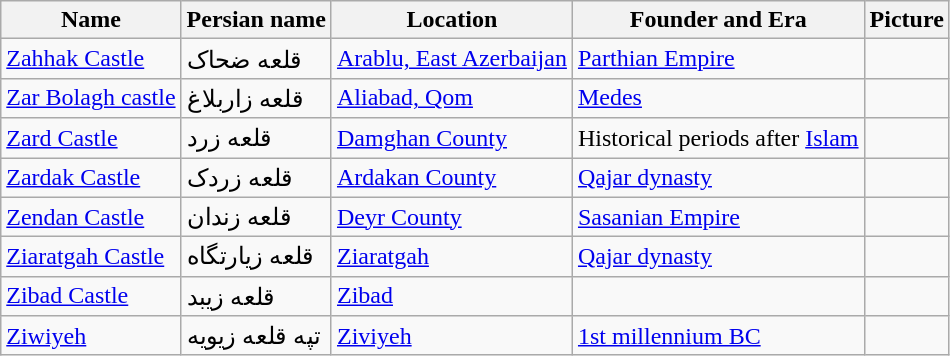<table class="wikitable">
<tr>
<th>Name</th>
<th>Persian name</th>
<th>Location</th>
<th>Founder and Era</th>
<th>Picture</th>
</tr>
<tr>
<td><a href='#'>Zahhak Castle</a></td>
<td>قلعه ضحاک</td>
<td><a href='#'>Arablu, East Azerbaijan</a></td>
<td><a href='#'>Parthian Empire</a></td>
<td align="center"></td>
</tr>
<tr>
<td><a href='#'>Zar Bolagh castle</a></td>
<td>قلعه زاربلاغ</td>
<td><a href='#'>Aliabad, Qom</a></td>
<td><a href='#'>Medes</a></td>
<td></td>
</tr>
<tr>
<td><a href='#'>Zard Castle</a></td>
<td>قلعه زرد</td>
<td><a href='#'>Damghan County</a></td>
<td>Historical periods after <a href='#'>Islam</a></td>
<td align="center"></td>
</tr>
<tr>
<td><a href='#'>Zardak Castle</a></td>
<td>قلعه زردک</td>
<td><a href='#'>Ardakan County</a></td>
<td><a href='#'>Qajar dynasty</a></td>
<td></td>
</tr>
<tr>
<td><a href='#'>Zendan Castle</a></td>
<td>قلعه زندان</td>
<td><a href='#'>Deyr County</a></td>
<td><a href='#'>Sasanian Empire</a></td>
<td align="center"></td>
</tr>
<tr>
<td><a href='#'>Ziaratgah Castle</a></td>
<td>قلعه زیارتگاه</td>
<td><a href='#'>Ziaratgah</a></td>
<td><a href='#'>Qajar dynasty</a></td>
<td></td>
</tr>
<tr>
<td><a href='#'>Zibad Castle</a></td>
<td>قلعه زیبد</td>
<td><a href='#'>Zibad</a></td>
<td></td>
<td align="center"></td>
</tr>
<tr>
<td><a href='#'>Ziwiyeh</a></td>
<td>تپه قلعه زیویه</td>
<td><a href='#'>Ziviyeh</a></td>
<td><a href='#'>1st millennium BC</a></td>
<td></td>
</tr>
</table>
